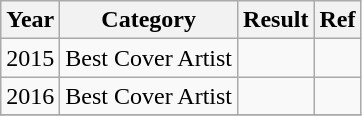<table class="wikitable sortable">
<tr>
<th>Year</th>
<th>Category</th>
<th>Result</th>
<th>Ref</th>
</tr>
<tr>
<td>2015</td>
<td>Best Cover Artist</td>
<td></td>
<td></td>
</tr>
<tr>
<td>2016</td>
<td>Best Cover Artist</td>
<td></td>
<td></td>
</tr>
<tr>
</tr>
</table>
